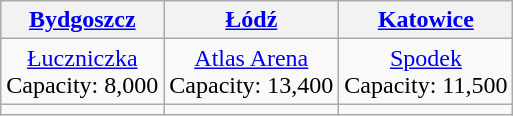<table class="wikitable" style="text-align:center;">
<tr>
<th><a href='#'>Bydgoszcz</a></th>
<th><a href='#'>Łódź</a></th>
<th><a href='#'>Katowice</a></th>
</tr>
<tr>
<td><a href='#'>Łuczniczka</a><br>Capacity: 8,000</td>
<td><a href='#'>Atlas Arena</a><br>Capacity: 13,400</td>
<td><a href='#'>Spodek</a><br>Capacity: 11,500</td>
</tr>
<tr>
<td></td>
<td></td>
<td></td>
</tr>
</table>
